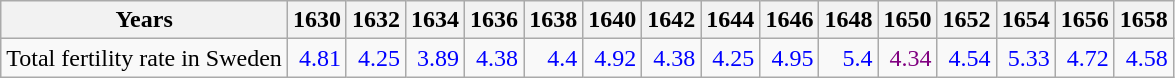<table class="wikitable " style="text-align:right">
<tr>
<th>Years</th>
<th>1630</th>
<th>1632</th>
<th>1634</th>
<th>1636</th>
<th>1638</th>
<th>1640</th>
<th>1642</th>
<th>1644</th>
<th>1646</th>
<th>1648</th>
<th>1650</th>
<th>1652</th>
<th>1654</th>
<th>1656</th>
<th>1658</th>
</tr>
<tr>
<td style="text-align:left;">Total fertility rate in Sweden</td>
<td style="text-align:right; color:blue;">4.81</td>
<td style="text-align:right; color:blue;">4.25</td>
<td style="text-align:right; color:blue;">3.89</td>
<td style="text-align:right; color:blue;">4.38</td>
<td style="text-align:right; color:blue;">4.4</td>
<td style="text-align:right; color:blue;">4.92</td>
<td style="text-align:right; color:blue;">4.38</td>
<td style="text-align:right; color:blue;">4.25</td>
<td style="text-align:right; color:blue;">4.95</td>
<td style="text-align:right; color:blue;">5.4</td>
<td style="text-align:right; color:purple;">4.34</td>
<td style="text-align:right; color:blue;">4.54</td>
<td style="text-align:right; color:blue;">5.33</td>
<td style="text-align:right; color:blue;">4.72</td>
<td style="text-align:right; color:blue;">4.58</td>
</tr>
</table>
